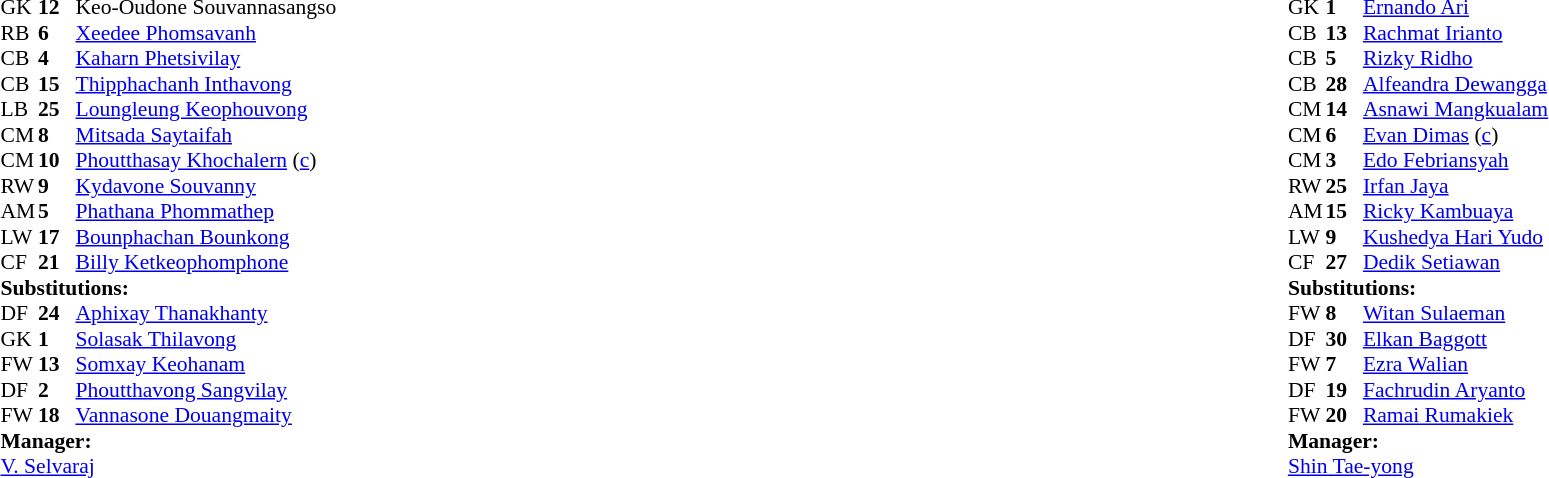<table width="100%">
<tr>
<td valign="top" width="40%"><br><table style="font-size:90%" cellspacing="0" cellpadding="0">
<tr>
<th width=25></th>
<th width=25></th>
</tr>
<tr>
<td>GK</td>
<td><strong>12</strong></td>
<td>Keo-Oudone Souvannasangso</td>
<td></td>
<td></td>
</tr>
<tr>
<td>RB</td>
<td><strong>6</strong></td>
<td><a href='#'>Xeedee Phomsavanh</a></td>
<td></td>
<td></td>
</tr>
<tr>
<td>CB</td>
<td><strong>4</strong></td>
<td><a href='#'>Kaharn Phetsivilay</a></td>
</tr>
<tr>
<td>CB</td>
<td><strong>15</strong></td>
<td><a href='#'>Thipphachanh Inthavong</a></td>
</tr>
<tr>
<td>LB</td>
<td><strong>25</strong></td>
<td><a href='#'>Loungleung Keophouvong</a></td>
<td></td>
<td></td>
</tr>
<tr>
<td>CM</td>
<td><strong>8</strong></td>
<td><a href='#'>Mitsada Saytaifah</a></td>
<td></td>
<td></td>
</tr>
<tr>
<td>CM</td>
<td><strong>10</strong></td>
<td><a href='#'>Phoutthasay Khochalern</a> (<a href='#'>c</a>)</td>
</tr>
<tr>
<td>RW</td>
<td><strong>9</strong></td>
<td><a href='#'>Kydavone Souvanny</a></td>
</tr>
<tr>
<td>AM</td>
<td><strong>5</strong></td>
<td><a href='#'>Phathana Phommathep</a></td>
<td></td>
</tr>
<tr>
<td>LW</td>
<td><strong>17</strong></td>
<td><a href='#'>Bounphachan Bounkong</a></td>
<td></td>
<td></td>
</tr>
<tr>
<td>CF</td>
<td><strong>21</strong></td>
<td><a href='#'>Billy Ketkeophomphone</a></td>
</tr>
<tr>
<td colspan=3><strong>Substitutions:</strong></td>
</tr>
<tr>
<td>DF</td>
<td><strong>24</strong></td>
<td><a href='#'>Aphixay Thanakhanty</a></td>
<td></td>
<td></td>
</tr>
<tr>
<td>GK</td>
<td><strong>1</strong></td>
<td><a href='#'>Solasak Thilavong</a></td>
<td></td>
<td></td>
</tr>
<tr>
<td>FW</td>
<td><strong>13</strong></td>
<td><a href='#'>Somxay Keohanam</a></td>
<td></td>
<td></td>
</tr>
<tr>
<td>DF</td>
<td><strong>2</strong></td>
<td><a href='#'>Phoutthavong Sangvilay</a></td>
<td></td>
<td></td>
</tr>
<tr>
<td>FW</td>
<td><strong>18</strong></td>
<td><a href='#'>Vannasone Douangmaity</a></td>
<td></td>
<td></td>
</tr>
<tr>
<td colspan=3><strong>Manager:</strong></td>
</tr>
<tr>
<td colspan=3> <a href='#'>V. Selvaraj</a></td>
</tr>
</table>
</td>
<td valign="top"></td>
<td valign="top" width="50%"><br><table style="font-size:90%; margin:auto" cellspacing="0" cellpadding="0">
<tr>
<th width=25></th>
<th width=25></th>
</tr>
<tr>
<td>GK</td>
<td><strong>1</strong></td>
<td><a href='#'>Ernando Ari</a></td>
</tr>
<tr>
<td>CB</td>
<td><strong>13</strong></td>
<td><a href='#'>Rachmat Irianto</a></td>
<td></td>
<td></td>
</tr>
<tr>
<td>CB</td>
<td><strong>5</strong></td>
<td><a href='#'>Rizky Ridho</a></td>
<td></td>
<td></td>
</tr>
<tr>
<td>CB</td>
<td><strong>28</strong></td>
<td><a href='#'>Alfeandra Dewangga</a></td>
</tr>
<tr>
<td>CM</td>
<td><strong>14</strong></td>
<td><a href='#'>Asnawi Mangkualam</a></td>
</tr>
<tr>
<td>CM</td>
<td><strong>6</strong></td>
<td><a href='#'>Evan Dimas</a> (<a href='#'>c</a>)</td>
</tr>
<tr>
<td>CM</td>
<td><strong>3</strong></td>
<td><a href='#'>Edo Febriansyah</a></td>
</tr>
<tr>
<td>RW</td>
<td><strong>25</strong></td>
<td><a href='#'>Irfan Jaya</a></td>
<td></td>
<td></td>
</tr>
<tr>
<td>AM</td>
<td><strong>15</strong></td>
<td><a href='#'>Ricky Kambuaya</a></td>
</tr>
<tr>
<td>LW</td>
<td><strong>9</strong></td>
<td><a href='#'>Kushedya Hari Yudo</a></td>
<td></td>
<td></td>
</tr>
<tr>
<td>CF</td>
<td><strong>27</strong></td>
<td><a href='#'>Dedik Setiawan</a></td>
<td></td>
<td></td>
</tr>
<tr>
<td colspan=3><strong>Substitutions:</strong></td>
</tr>
<tr>
<td>FW</td>
<td><strong>8</strong></td>
<td><a href='#'>Witan Sulaeman</a></td>
<td></td>
<td></td>
</tr>
<tr>
<td>DF</td>
<td><strong>30</strong></td>
<td><a href='#'>Elkan Baggott</a></td>
<td></td>
<td></td>
</tr>
<tr>
<td>FW</td>
<td><strong>7</strong></td>
<td><a href='#'>Ezra Walian</a></td>
<td></td>
<td></td>
</tr>
<tr>
<td>DF</td>
<td><strong>19</strong></td>
<td><a href='#'>Fachrudin Aryanto</a></td>
<td></td>
<td></td>
</tr>
<tr>
<td>FW</td>
<td><strong>20</strong></td>
<td><a href='#'>Ramai Rumakiek</a></td>
<td></td>
<td></td>
</tr>
<tr>
<td colspan=3><strong>Manager:</strong></td>
</tr>
<tr>
<td colspan=3> <a href='#'>Shin Tae-yong</a></td>
</tr>
</table>
</td>
</tr>
</table>
